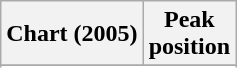<table class="wikitable sortable plainrowheaders" style="text-align:center">
<tr>
<th scope="col">Chart (2005)</th>
<th scope="col">Peak<br>position</th>
</tr>
<tr>
</tr>
<tr>
</tr>
<tr>
</tr>
</table>
